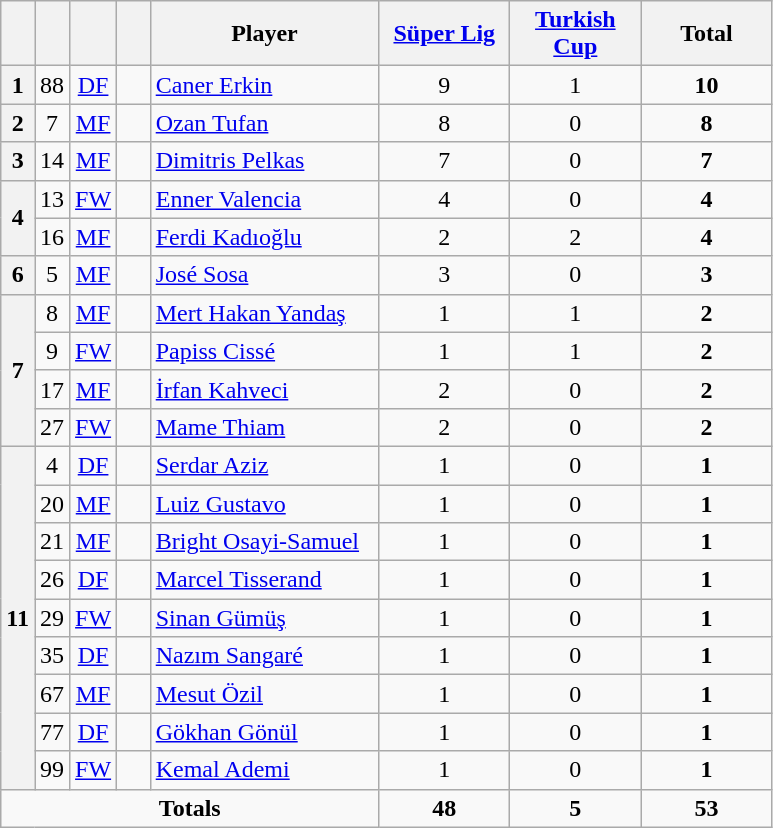<table class="wikitable" style="text-align:center">
<tr>
<th width=15></th>
<th width=15></th>
<th width=15></th>
<th width=15></th>
<th width=145>Player</th>
<th width=80><a href='#'>Süper Lig</a></th>
<th width=80><a href='#'>Turkish Cup</a></th>
<th width=80>Total</th>
</tr>
<tr>
<th rowspan="1">1</th>
<td>88</td>
<td><a href='#'>DF</a></td>
<td></td>
<td align=left><a href='#'>Caner Erkin</a></td>
<td>9</td>
<td>1</td>
<td><strong>10</strong></td>
</tr>
<tr>
<th rowspan="1">2</th>
<td>7</td>
<td><a href='#'>MF</a></td>
<td></td>
<td align=left><a href='#'>Ozan Tufan</a></td>
<td>8</td>
<td>0</td>
<td><strong>8</strong></td>
</tr>
<tr>
<th rowspan="1">3</th>
<td>14</td>
<td><a href='#'>MF</a></td>
<td></td>
<td align=left><a href='#'>Dimitris Pelkas</a></td>
<td>7</td>
<td>0</td>
<td><strong>7</strong></td>
</tr>
<tr>
<th rowspan="2">4</th>
<td>13</td>
<td><a href='#'>FW</a></td>
<td></td>
<td align=left><a href='#'>Enner Valencia</a></td>
<td>4</td>
<td>0</td>
<td><strong>4</strong></td>
</tr>
<tr>
<td>16</td>
<td><a href='#'>MF</a></td>
<td></td>
<td align=left><a href='#'>Ferdi Kadıoğlu</a></td>
<td>2</td>
<td>2</td>
<td><strong>4</strong></td>
</tr>
<tr>
<th rowspan="1">6</th>
<td>5</td>
<td><a href='#'>MF</a></td>
<td></td>
<td align=left><a href='#'>José Sosa</a></td>
<td>3</td>
<td>0</td>
<td><strong>3</strong></td>
</tr>
<tr>
<th rowspan="4">7</th>
<td>8</td>
<td><a href='#'>MF</a></td>
<td></td>
<td align=left><a href='#'>Mert Hakan Yandaş</a></td>
<td>1</td>
<td>1</td>
<td><strong>2</strong></td>
</tr>
<tr>
<td>9</td>
<td><a href='#'>FW</a></td>
<td></td>
<td align=left><a href='#'>Papiss Cissé</a></td>
<td>1</td>
<td>1</td>
<td><strong>2</strong></td>
</tr>
<tr>
<td>17</td>
<td><a href='#'>MF</a></td>
<td></td>
<td align=left><a href='#'>İrfan Kahveci</a></td>
<td>2</td>
<td>0</td>
<td><strong>2</strong></td>
</tr>
<tr>
<td>27</td>
<td><a href='#'>FW</a></td>
<td></td>
<td align=left><a href='#'>Mame Thiam</a></td>
<td>2</td>
<td>0</td>
<td><strong>2</strong></td>
</tr>
<tr>
<th rowspan="9">11</th>
<td>4</td>
<td><a href='#'>DF</a></td>
<td></td>
<td align=left><a href='#'>Serdar Aziz</a></td>
<td>1</td>
<td>0</td>
<td><strong>1</strong></td>
</tr>
<tr>
<td>20</td>
<td><a href='#'>MF</a></td>
<td></td>
<td align=left><a href='#'>Luiz Gustavo</a></td>
<td>1</td>
<td>0</td>
<td><strong>1</strong></td>
</tr>
<tr>
<td>21</td>
<td><a href='#'>MF</a></td>
<td></td>
<td align=left><a href='#'>Bright Osayi-Samuel</a></td>
<td>1</td>
<td>0</td>
<td><strong>1</strong></td>
</tr>
<tr>
<td>26</td>
<td><a href='#'>DF</a></td>
<td></td>
<td align=left><a href='#'>Marcel Tisserand</a></td>
<td>1</td>
<td>0</td>
<td><strong>1</strong></td>
</tr>
<tr>
<td>29</td>
<td><a href='#'>FW</a></td>
<td></td>
<td align=left><a href='#'>Sinan Gümüş</a></td>
<td>1</td>
<td>0</td>
<td><strong>1</strong></td>
</tr>
<tr>
<td>35</td>
<td><a href='#'>DF</a></td>
<td></td>
<td align=left><a href='#'>Nazım Sangaré</a></td>
<td>1</td>
<td>0</td>
<td><strong>1</strong></td>
</tr>
<tr>
<td>67</td>
<td><a href='#'>MF</a></td>
<td></td>
<td align=left><a href='#'>Mesut Özil</a></td>
<td>1</td>
<td>0</td>
<td><strong>1</strong></td>
</tr>
<tr>
<td>77</td>
<td><a href='#'>DF</a></td>
<td></td>
<td align=left><a href='#'>Gökhan Gönül</a></td>
<td>1</td>
<td>0</td>
<td><strong>1</strong></td>
</tr>
<tr>
<td>99</td>
<td><a href='#'>FW</a></td>
<td></td>
<td align=left><a href='#'>Kemal Ademi</a></td>
<td>1</td>
<td>0</td>
<td><strong>1</strong></td>
</tr>
<tr>
<td colspan=5><strong>Totals</strong></td>
<td><strong>48</strong></td>
<td><strong>5</strong></td>
<td><strong>53</strong></td>
</tr>
</table>
